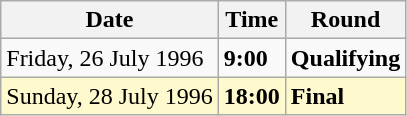<table class="wikitable">
<tr>
<th>Date</th>
<th>Time</th>
<th>Round</th>
</tr>
<tr>
<td>Friday, 26 July 1996</td>
<td><strong>9:00</strong></td>
<td><strong>Qualifying</strong></td>
</tr>
<tr style=background:lemonchiffon>
<td>Sunday, 28 July 1996</td>
<td><strong>18:00</strong></td>
<td><strong>Final</strong></td>
</tr>
</table>
